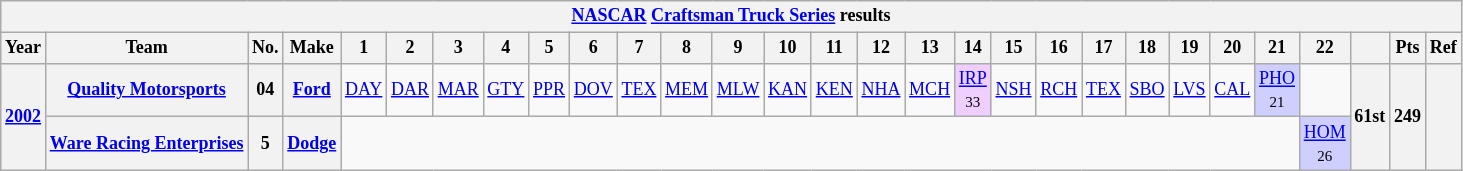<table class="wikitable" style="text-align:center; font-size:75%">
<tr>
<th colspan=45><a href='#'>NASCAR</a> <a href='#'>Craftsman Truck Series</a> results</th>
</tr>
<tr>
<th>Year</th>
<th>Team</th>
<th>No.</th>
<th>Make</th>
<th>1</th>
<th>2</th>
<th>3</th>
<th>4</th>
<th>5</th>
<th>6</th>
<th>7</th>
<th>8</th>
<th>9</th>
<th>10</th>
<th>11</th>
<th>12</th>
<th>13</th>
<th>14</th>
<th>15</th>
<th>16</th>
<th>17</th>
<th>18</th>
<th>19</th>
<th>20</th>
<th>21</th>
<th>22</th>
<th></th>
<th>Pts</th>
<th>Ref</th>
</tr>
<tr>
<th rowspan=2><a href='#'>2002</a></th>
<th><a href='#'>Quality Motorsports</a></th>
<th>04</th>
<th><a href='#'>Ford</a></th>
<td><a href='#'>DAY</a></td>
<td><a href='#'>DAR</a></td>
<td><a href='#'>MAR</a></td>
<td><a href='#'>GTY</a></td>
<td><a href='#'>PPR</a></td>
<td><a href='#'>DOV</a></td>
<td><a href='#'>TEX</a></td>
<td><a href='#'>MEM</a></td>
<td><a href='#'>MLW</a></td>
<td><a href='#'>KAN</a></td>
<td><a href='#'>KEN</a></td>
<td><a href='#'>NHA</a></td>
<td><a href='#'>MCH</a></td>
<td style="background:#EFCFFF;"><a href='#'>IRP</a><br><small>33</small></td>
<td><a href='#'>NSH</a></td>
<td><a href='#'>RCH</a></td>
<td><a href='#'>TEX</a></td>
<td><a href='#'>SBO</a></td>
<td><a href='#'>LVS</a></td>
<td><a href='#'>CAL</a></td>
<td style="background:#CFCFFF;"><a href='#'>PHO</a><br><small>21</small></td>
<td></td>
<th rowspan=2>61st</th>
<th rowspan=2>249</th>
<th rowspan=2></th>
</tr>
<tr>
<th><a href='#'>Ware Racing Enterprises</a></th>
<th>5</th>
<th><a href='#'>Dodge</a></th>
<td colspan=21></td>
<td style="background:#CFCFFF;"><a href='#'>HOM</a><br><small>26</small></td>
</tr>
</table>
